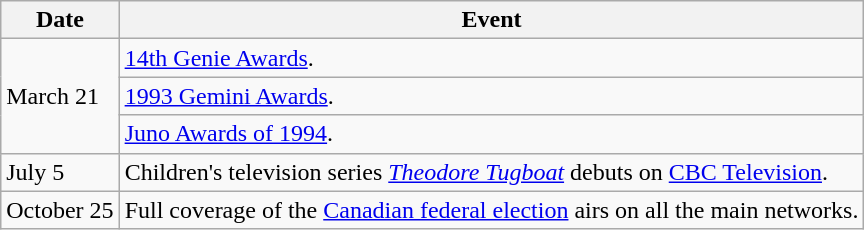<table class="wikitable">
<tr>
<th>Date</th>
<th>Event</th>
</tr>
<tr>
<td rowspan="3">March 21</td>
<td><a href='#'>14th Genie Awards</a>.</td>
</tr>
<tr>
<td><a href='#'>1993 Gemini Awards</a>.</td>
</tr>
<tr>
<td><a href='#'>Juno Awards of 1994</a>.</td>
</tr>
<tr>
<td>July 5</td>
<td>Children's television series <em><a href='#'>Theodore Tugboat</a></em> debuts on <a href='#'>CBC Television</a>.</td>
</tr>
<tr>
<td>October 25</td>
<td>Full coverage of the <a href='#'>Canadian federal election</a> airs on all the main networks.</td>
</tr>
</table>
